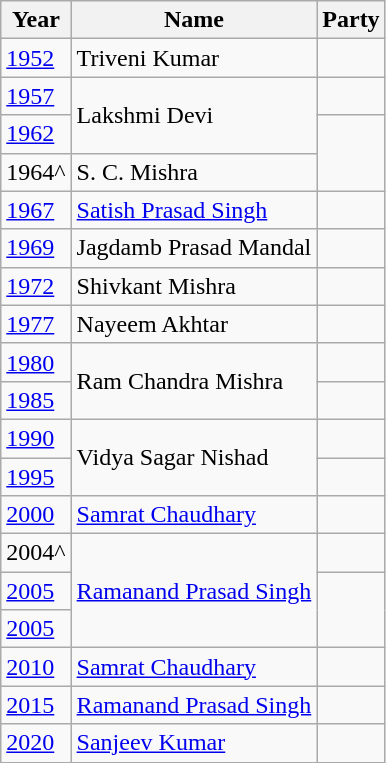<table class="wikitable sortable">
<tr>
<th>Year</th>
<th>Name</th>
<th colspan="2">Party</th>
</tr>
<tr>
<td><a href='#'>1952</a></td>
<td>Triveni Kumar</td>
<td></td>
</tr>
<tr>
<td><a href='#'>1957</a></td>
<td rowspan="2">Lakshmi Devi</td>
<td></td>
</tr>
<tr>
<td><a href='#'>1962</a></td>
</tr>
<tr>
<td>1964^</td>
<td>S. C. Mishra</td>
</tr>
<tr>
<td><a href='#'>1967</a></td>
<td><a href='#'>Satish Prasad Singh</a></td>
<td></td>
</tr>
<tr>
<td><a href='#'>1969</a></td>
<td>Jagdamb Prasad Mandal</td>
<td></td>
</tr>
<tr>
<td><a href='#'>1972</a></td>
<td>Shivkant Mishra</td>
</tr>
<tr>
<td><a href='#'>1977</a></td>
<td>Nayeem Akhtar</td>
<td></td>
</tr>
<tr>
<td><a href='#'>1980</a></td>
<td rowspan="2">Ram Chandra Mishra</td>
<td></td>
</tr>
<tr>
<td><a href='#'>1985</a></td>
<td></td>
</tr>
<tr>
<td><a href='#'>1990</a></td>
<td rowspan="2">Vidya Sagar Nishad</td>
<td></td>
</tr>
<tr>
<td><a href='#'>1995</a></td>
</tr>
<tr>
<td><a href='#'>2000</a></td>
<td><a href='#'>Samrat Chaudhary</a></td>
<td></td>
</tr>
<tr>
<td>2004^</td>
<td rowspan="3"><a href='#'>Ramanand Prasad Singh</a></td>
<td></td>
</tr>
<tr>
<td><a href='#'>2005</a></td>
</tr>
<tr>
<td><a href='#'>2005</a></td>
</tr>
<tr>
<td><a href='#'>2010</a></td>
<td><a href='#'>Samrat Chaudhary</a></td>
<td></td>
</tr>
<tr>
<td><a href='#'>2015</a></td>
<td><a href='#'>Ramanand Prasad Singh</a></td>
<td></td>
</tr>
<tr>
<td><a href='#'>2020</a></td>
<td><a href='#'>Sanjeev Kumar</a></td>
</tr>
</table>
